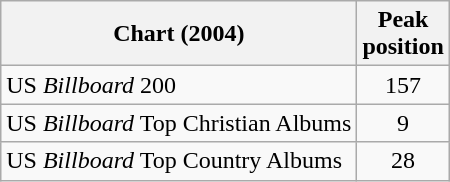<table class="wikitable">
<tr>
<th>Chart (2004)</th>
<th>Peak<br>position</th>
</tr>
<tr>
<td>US <em>Billboard</em> 200</td>
<td align="center">157</td>
</tr>
<tr>
<td>US <em>Billboard</em> Top Christian Albums</td>
<td align="center">9</td>
</tr>
<tr>
<td>US <em>Billboard</em> Top Country Albums</td>
<td align="center">28</td>
</tr>
</table>
